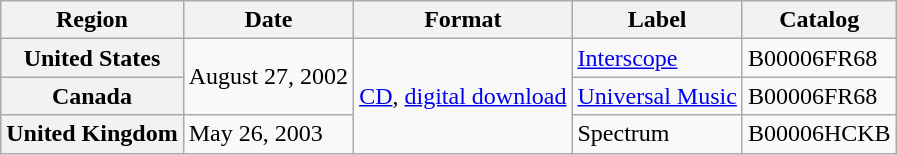<table class="wikitable plainrowheaders">
<tr>
<th>Region</th>
<th>Date</th>
<th>Format</th>
<th>Label</th>
<th>Catalog</th>
</tr>
<tr>
<th scope="row">United States</th>
<td rowspan="2">August 27, 2002</td>
<td rowspan="3"><a href='#'>CD</a>, <a href='#'>digital download</a></td>
<td><a href='#'>Interscope</a></td>
<td>B00006FR68</td>
</tr>
<tr>
<th scope="row">Canada</th>
<td><a href='#'>Universal Music</a></td>
<td>B00006FR68</td>
</tr>
<tr>
<th scope="row">United Kingdom</th>
<td>May 26, 2003</td>
<td>Spectrum</td>
<td>B00006HCKB</td>
</tr>
</table>
